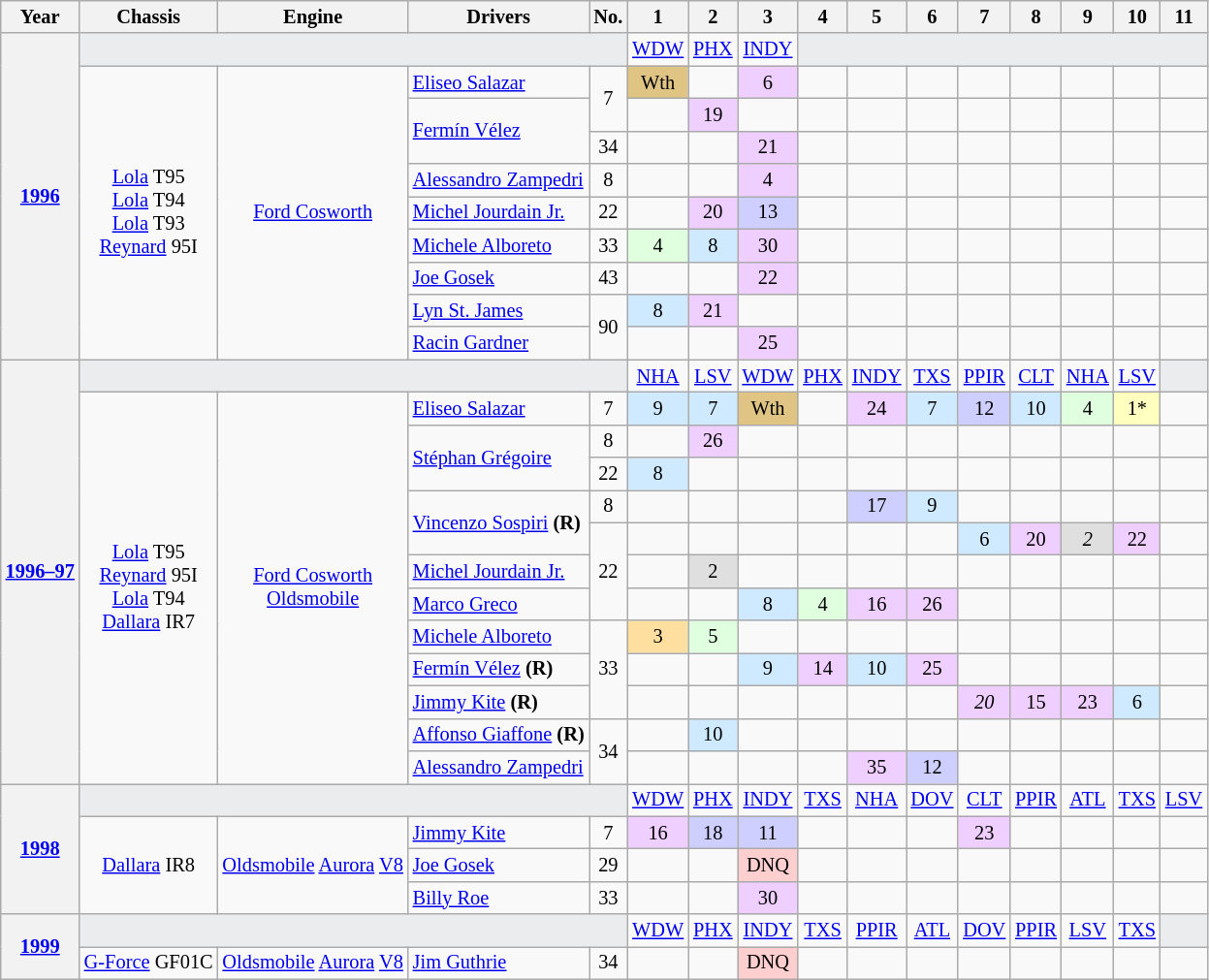<table class="wikitable" style="text-align:center; font-size:85%">
<tr>
<th>Year</th>
<th>Chassis</th>
<th>Engine</th>
<th>Drivers</th>
<th>No.</th>
<th>1</th>
<th>2</th>
<th>3</th>
<th>4</th>
<th>5</th>
<th>6</th>
<th>7</th>
<th>8</th>
<th>9</th>
<th>10</th>
<th>11</th>
</tr>
<tr>
<th rowspan=10><a href='#'>1996</a></th>
<td colspan=4 style="background:#EBECEE;"></td>
<td><a href='#'>WDW</a></td>
<td><a href='#'>PHX</a></td>
<td><a href='#'>INDY</a></td>
<td colspan=8 style="background:#EBECEE;"></td>
</tr>
<tr>
<td rowspan=9><a href='#'>Lola</a> T95<br><a href='#'>Lola</a> T94<br><a href='#'>Lola</a> T93<br><a href='#'>Reynard</a> 95I</td>
<td rowspan=9><a href='#'>Ford Cosworth</a></td>
<td align=left> <a href='#'>Eliseo Salazar</a></td>
<td rowspan=2>7</td>
<td style="background:#DFC484;" align=center>Wth</td>
<td></td>
<td style="background:#EFCFFF;" align=center>6</td>
<td></td>
<td></td>
<td></td>
<td></td>
<td></td>
<td></td>
<td></td>
<td></td>
</tr>
<tr>
<td align=left rowspan=2> <a href='#'>Fermín Vélez</a></td>
<td></td>
<td style="background:#EFCFFF;" align=center>19</td>
<td></td>
<td></td>
<td></td>
<td></td>
<td></td>
<td></td>
<td></td>
<td></td>
<td></td>
</tr>
<tr>
<td>34</td>
<td></td>
<td></td>
<td style="background:#EFCFFF;" align=center>21</td>
<td></td>
<td></td>
<td></td>
<td></td>
<td></td>
<td></td>
<td></td>
<td></td>
</tr>
<tr>
<td align=left nowrap> <a href='#'>Alessandro Zampedri</a></td>
<td>8</td>
<td></td>
<td></td>
<td style="background:#EFCFFF;" align=center>4</td>
<td></td>
<td></td>
<td></td>
<td></td>
<td></td>
<td></td>
<td></td>
<td></td>
</tr>
<tr>
<td align=left nowrap> <a href='#'>Michel Jourdain Jr.</a></td>
<td>22</td>
<td></td>
<td style="background:#EFCFFF;" align=center>20</td>
<td style="background:#CFCFFF;" align=center>13</td>
<td></td>
<td></td>
<td></td>
<td></td>
<td></td>
<td></td>
<td></td>
<td></td>
</tr>
<tr>
<td align=left nowrap> <a href='#'>Michele Alboreto</a></td>
<td>33</td>
<td style="background:#DFFFDF;" align=center>4</td>
<td style="background:#CFEAFF;" align=center>8</td>
<td style="background:#EFCFFF;" align=center>30</td>
<td></td>
<td></td>
<td></td>
<td></td>
<td></td>
<td></td>
<td></td>
<td></td>
</tr>
<tr>
<td align=left nowrap> <a href='#'>Joe Gosek</a></td>
<td>43</td>
<td></td>
<td></td>
<td style="background:#EFCFFF;" align=center>22</td>
<td></td>
<td></td>
<td></td>
<td></td>
<td></td>
<td></td>
<td></td>
<td></td>
</tr>
<tr>
<td align=left nowrap> <a href='#'>Lyn St. James</a></td>
<td rowspan=2>90</td>
<td style="background:#CFEAFF;" align=center>8</td>
<td style="background:#EFCFFF;" align=center>21</td>
<td></td>
<td></td>
<td></td>
<td></td>
<td></td>
<td></td>
<td></td>
<td></td>
<td></td>
</tr>
<tr>
<td align=left nowrap> <a href='#'>Racin Gardner</a></td>
<td></td>
<td></td>
<td style="background:#EFCFFF;" align=center>25</td>
<td></td>
<td></td>
<td></td>
<td></td>
<td></td>
<td></td>
<td></td>
<td></td>
</tr>
<tr>
<th rowspan=13><a href='#'>1996–97</a></th>
<td colspan=4 style="background:#EBECEE;"></td>
<td><a href='#'>NHA</a></td>
<td><a href='#'>LSV</a></td>
<td><a href='#'>WDW</a></td>
<td><a href='#'>PHX</a></td>
<td><a href='#'>INDY</a></td>
<td><a href='#'>TXS</a></td>
<td><a href='#'>PPIR</a></td>
<td><a href='#'>CLT</a></td>
<td><a href='#'>NHA</a></td>
<td><a href='#'>LSV</a></td>
<td colspan=1 style="background:#EBECEE;"></td>
</tr>
<tr>
<td rowspan=12><a href='#'>Lola</a> T95<br><a href='#'>Reynard</a> 95I<br><a href='#'>Lola</a> T94<br><a href='#'>Dallara</a> IR7</td>
<td rowspan=12><a href='#'>Ford Cosworth</a><br><a href='#'>Oldsmobile</a></td>
<td align=left> <a href='#'>Eliseo Salazar</a></td>
<td>7</td>
<td style="background:#CFEAFF;" align=center>9</td>
<td style="background:#CFEAFF;" align=center>7</td>
<td style="background:#DFC484;" align=center>Wth</td>
<td></td>
<td style="background:#EFCFFF;" align=center>24</td>
<td style="background:#CFEAFF;" align=center>7</td>
<td style="background:#CFCFFF;" align=center>12</td>
<td style="background:#CFEAFF;" align=center>10</td>
<td style="background:#DFFFDF;" align=center>4</td>
<td style="background:#FFFFBF;" align=center>1*</td>
<td></td>
</tr>
<tr>
<td rowspan=2 align=left> <a href='#'>Stéphan Grégoire</a></td>
<td>8</td>
<td></td>
<td style="background:#EFCFFF;" align=center>26</td>
<td></td>
<td></td>
<td></td>
<td></td>
<td></td>
<td></td>
<td></td>
<td></td>
<td></td>
</tr>
<tr>
<td>22</td>
<td style="background:#CFEAFF;" align=center>8</td>
<td></td>
<td></td>
<td></td>
<td></td>
<td></td>
<td></td>
<td></td>
<td></td>
<td></td>
<td></td>
</tr>
<tr>
<td rowspan=2 align=left> <a href='#'>Vincenzo Sospiri</a> <strong>(R)</strong></td>
<td>8</td>
<td></td>
<td></td>
<td></td>
<td></td>
<td style="background:#CFCFFF;" align=center>17</td>
<td style="background:#CFEAFF;" align=center>9</td>
<td></td>
<td></td>
<td></td>
<td></td>
<td></td>
</tr>
<tr>
<td rowspan=3>22</td>
<td></td>
<td></td>
<td></td>
<td></td>
<td></td>
<td></td>
<td style="background:#CFEAFF;" align=center>6</td>
<td style="background:#EFCFFF;" align=center>20</td>
<td style="background:#DFDFDF;" align=center><em>2</em></td>
<td style="background:#EFCFFF;" align=center>22</td>
<td></td>
</tr>
<tr>
<td align=left> <a href='#'>Michel Jourdain Jr.</a></td>
<td></td>
<td style="background:#DFDFDF;" align=center>2</td>
<td></td>
<td></td>
<td></td>
<td></td>
<td></td>
<td></td>
<td></td>
<td></td>
<td></td>
</tr>
<tr>
<td align=left> <a href='#'>Marco Greco</a></td>
<td></td>
<td></td>
<td style="background:#CFEAFF;" align=center>8</td>
<td style="background:#DFFFDF;" align=center>4</td>
<td style="background:#EFCFFF;" align=center>16</td>
<td style="background:#EFCFFF;" align=center>26</td>
<td></td>
<td></td>
<td></td>
<td></td>
<td></td>
</tr>
<tr>
<td align=left> <a href='#'>Michele Alboreto</a></td>
<td rowspan=3>33</td>
<td style="background:#FFDF9F;" align=center>3</td>
<td style="background:#DFFFDF;" align=center>5</td>
<td></td>
<td></td>
<td></td>
<td></td>
<td></td>
<td></td>
<td></td>
<td></td>
<td></td>
</tr>
<tr>
<td align=left> <a href='#'>Fermín Vélez</a> <strong>(R)</strong></td>
<td></td>
<td></td>
<td style="background:#CFEAFF;" align=center>9</td>
<td style="background:#EFCFFF;" align=center>14</td>
<td style="background:#CFEAFF;" align=center>10</td>
<td style="background:#EFCFFF;" align=center>25</td>
<td></td>
<td></td>
<td></td>
<td></td>
<td></td>
</tr>
<tr>
<td align=left> <a href='#'>Jimmy Kite</a> <strong>(R)</strong></td>
<td></td>
<td></td>
<td></td>
<td></td>
<td></td>
<td></td>
<td style="background:#EFCFFF;" align=center><em>20</em></td>
<td style="background:#EFCFFF;" align=center>15</td>
<td style="background:#EFCFFF;" align=center>23</td>
<td style="background:#CFEAFF;" align=center>6</td>
<td></td>
</tr>
<tr>
<td align=left> <a href='#'>Affonso Giaffone</a> <strong>(R)</strong></td>
<td rowspan=2>34</td>
<td></td>
<td style="background:#CFEAFF;" align=center>10</td>
<td></td>
<td></td>
<td></td>
<td></td>
<td></td>
<td></td>
<td></td>
<td></td>
<td></td>
</tr>
<tr>
<td align=left> <a href='#'>Alessandro Zampedri</a></td>
<td></td>
<td></td>
<td></td>
<td></td>
<td style="background:#EFCFFF;" align=center>35</td>
<td style="background:#CFCFFF;" align=center>12</td>
<td></td>
<td></td>
<td></td>
<td></td>
<td></td>
</tr>
<tr>
<th rowspan=4><a href='#'>1998</a></th>
<td colspan=4 style="background:#EBECEE;"></td>
<td><a href='#'>WDW</a></td>
<td><a href='#'>PHX</a></td>
<td><a href='#'>INDY</a></td>
<td><a href='#'>TXS</a></td>
<td><a href='#'>NHA</a></td>
<td><a href='#'>DOV</a></td>
<td><a href='#'>CLT</a></td>
<td><a href='#'>PPIR</a></td>
<td><a href='#'>ATL</a></td>
<td><a href='#'>TXS</a></td>
<td><a href='#'>LSV</a></td>
</tr>
<tr>
<td rowspan=3><a href='#'>Dallara</a> IR8</td>
<td rowspan=3><a href='#'>Oldsmobile</a> <a href='#'>Aurora</a> <a href='#'>V8</a></td>
<td align=left> <a href='#'>Jimmy Kite</a></td>
<td>7</td>
<td style="background:#EFCFFF;" align=center>16</td>
<td style="background:#CFCFFF;" align=center>18</td>
<td style="background:#CFCFFF;" align=center>11</td>
<td></td>
<td></td>
<td></td>
<td style="background:#EFCFFF;" align=center>23</td>
<td></td>
<td></td>
<td></td>
<td></td>
</tr>
<tr>
<td align=left> <a href='#'>Joe Gosek</a></td>
<td>29</td>
<td></td>
<td></td>
<td style="background:#FFCFCF;" align=center>DNQ</td>
<td></td>
<td></td>
<td></td>
<td></td>
<td></td>
<td></td>
<td></td>
<td></td>
</tr>
<tr>
<td align=left> <a href='#'>Billy Roe</a></td>
<td>33</td>
<td></td>
<td></td>
<td style="background:#EFCFFF;" align=center>30</td>
<td></td>
<td></td>
<td></td>
<td></td>
<td></td>
<td></td>
<td></td>
<td></td>
</tr>
<tr>
<th rowspan=2><a href='#'>1999</a></th>
<td colspan=4 style="background:#EBECEE;"></td>
<td><a href='#'>WDW</a></td>
<td><a href='#'>PHX</a></td>
<td><a href='#'>INDY</a></td>
<td><a href='#'>TXS</a></td>
<td><a href='#'>PPIR</a></td>
<td><a href='#'>ATL</a></td>
<td><a href='#'>DOV</a></td>
<td><a href='#'>PPIR</a></td>
<td><a href='#'>LSV</a></td>
<td><a href='#'>TXS</a></td>
<td colspan=1 style="background:#EBECEE;"></td>
</tr>
<tr>
<td rowspan=1><a href='#'>G-Force</a> GF01C</td>
<td rowspan=1><a href='#'>Oldsmobile</a> <a href='#'>Aurora</a> <a href='#'>V8</a></td>
<td align=left> <a href='#'>Jim Guthrie</a></td>
<td>34</td>
<td></td>
<td></td>
<td style="background:#FFCFCF;" align=center>DNQ</td>
<td></td>
<td></td>
<td></td>
<td></td>
<td></td>
<td></td>
<td></td>
<td></td>
</tr>
</table>
